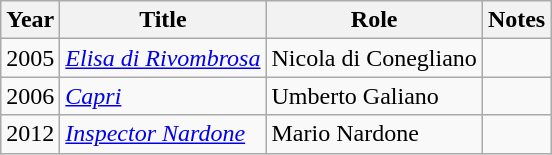<table class="wikitable sortable">
<tr>
<th>Year</th>
<th>Title</th>
<th>Role</th>
<th class="unsortable">Notes</th>
</tr>
<tr>
<td>2005</td>
<td><em><a href='#'>Elisa di Rivombrosa</a></em></td>
<td>Nicola di Conegliano</td>
<td></td>
</tr>
<tr>
<td>2006</td>
<td><em><a href='#'>Capri</a></em></td>
<td>Umberto Galiano</td>
<td></td>
</tr>
<tr>
<td>2012</td>
<td><em><a href='#'>Inspector Nardone</a></em></td>
<td>Mario Nardone</td>
<td></td>
</tr>
</table>
